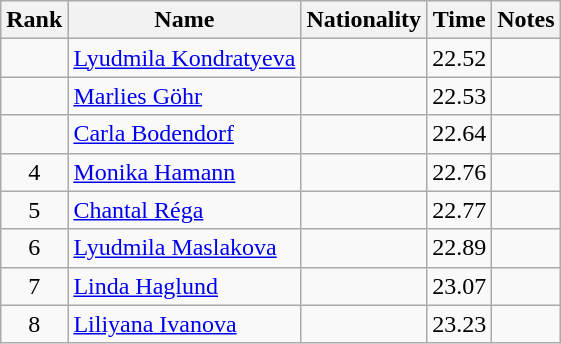<table class="wikitable sortable" style="text-align:center">
<tr>
<th>Rank</th>
<th>Name</th>
<th>Nationality</th>
<th>Time</th>
<th>Notes</th>
</tr>
<tr>
<td></td>
<td align=left><a href='#'>Lyudmila Kondratyeva</a></td>
<td align=left></td>
<td>22.52</td>
<td></td>
</tr>
<tr>
<td></td>
<td align=left><a href='#'>Marlies Göhr</a></td>
<td align=left></td>
<td>22.53</td>
<td></td>
</tr>
<tr>
<td></td>
<td align=left><a href='#'>Carla Bodendorf</a></td>
<td align=left></td>
<td>22.64</td>
<td></td>
</tr>
<tr>
<td>4</td>
<td align=left><a href='#'>Monika Hamann</a></td>
<td align=left></td>
<td>22.76</td>
<td></td>
</tr>
<tr>
<td>5</td>
<td align=left><a href='#'>Chantal Réga</a></td>
<td align=left></td>
<td>22.77</td>
<td></td>
</tr>
<tr>
<td>6</td>
<td align=left><a href='#'>Lyudmila Maslakova</a></td>
<td align=left></td>
<td>22.89</td>
<td></td>
</tr>
<tr>
<td>7</td>
<td align=left><a href='#'>Linda Haglund</a></td>
<td align=left></td>
<td>23.07</td>
<td></td>
</tr>
<tr>
<td>8</td>
<td align=left><a href='#'>Liliyana Ivanova</a></td>
<td align=left></td>
<td>23.23</td>
<td></td>
</tr>
</table>
